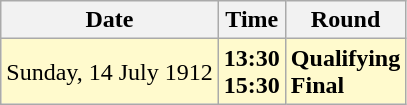<table class="wikitable">
<tr>
<th>Date</th>
<th>Time</th>
<th>Round</th>
</tr>
<tr style=background:lemonchiffon>
<td>Sunday, 14 July 1912</td>
<td><strong>13:30</strong><br><strong>15:30</strong></td>
<td><strong>Qualifying</strong><br><strong>Final</strong></td>
</tr>
</table>
